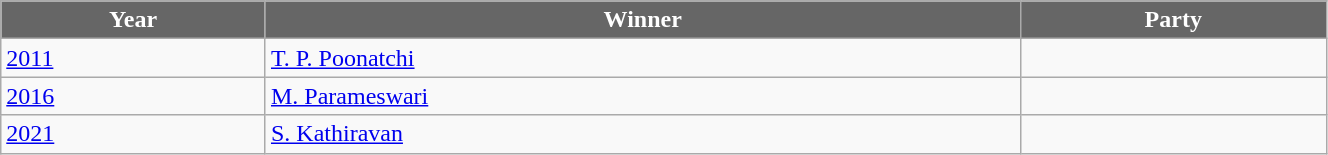<table class="wikitable" width="70%">
<tr>
<th style="background-color:#666666; color:white">Year</th>
<th style="background-color:#666666; color:white">Winner</th>
<th style="background-color:#666666; color:white" colspan="2">Party</th>
</tr>
<tr>
<td><a href='#'>2011</a></td>
<td><a href='#'>T. P. Poonatchi</a></td>
<td></td>
</tr>
<tr>
<td><a href='#'>2016</a></td>
<td><a href='#'>M. Parameswari</a></td>
<td></td>
</tr>
<tr>
<td><a href='#'>2021</a></td>
<td><a href='#'>S. Kathiravan</a></td>
<td></td>
</tr>
</table>
